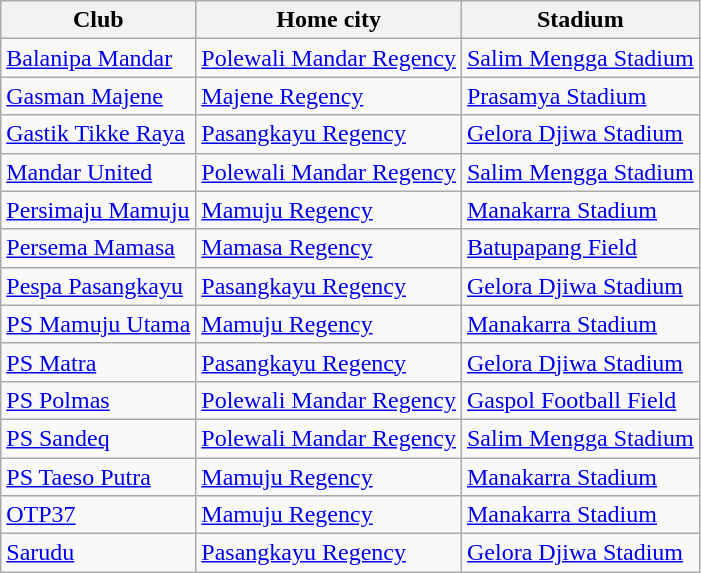<table class="wikitable sortable">
<tr>
<th>Club</th>
<th>Home city</th>
<th>Stadium</th>
</tr>
<tr>
<td><a href='#'>Balanipa Mandar</a></td>
<td><a href='#'>Polewali Mandar Regency</a></td>
<td><a href='#'>Salim Mengga Stadium</a></td>
</tr>
<tr>
<td><a href='#'>Gasman Majene</a></td>
<td><a href='#'>Majene Regency</a></td>
<td><a href='#'>Prasamya Stadium</a></td>
</tr>
<tr>
<td><a href='#'>Gastik Tikke Raya</a></td>
<td><a href='#'>Pasangkayu Regency</a></td>
<td><a href='#'>Gelora Djiwa Stadium</a></td>
</tr>
<tr>
<td><a href='#'>Mandar United</a></td>
<td><a href='#'>Polewali Mandar Regency</a></td>
<td><a href='#'>Salim Mengga Stadium</a></td>
</tr>
<tr>
<td><a href='#'>Persimaju Mamuju</a></td>
<td><a href='#'>Mamuju Regency</a></td>
<td><a href='#'>Manakarra Stadium</a></td>
</tr>
<tr>
<td><a href='#'>Persema Mamasa</a></td>
<td><a href='#'>Mamasa Regency</a></td>
<td><a href='#'>Batupapang Field</a></td>
</tr>
<tr>
<td><a href='#'>Pespa Pasangkayu</a></td>
<td><a href='#'>Pasangkayu Regency</a></td>
<td><a href='#'>Gelora Djiwa Stadium</a></td>
</tr>
<tr>
<td><a href='#'>PS Mamuju Utama</a></td>
<td><a href='#'>Mamuju Regency</a></td>
<td><a href='#'>Manakarra Stadium</a></td>
</tr>
<tr>
<td><a href='#'>PS Matra</a></td>
<td><a href='#'>Pasangkayu Regency</a></td>
<td><a href='#'>Gelora Djiwa Stadium</a></td>
</tr>
<tr>
<td><a href='#'>PS Polmas</a></td>
<td><a href='#'>Polewali Mandar Regency</a></td>
<td><a href='#'>Gaspol Football Field</a></td>
</tr>
<tr>
<td><a href='#'>PS Sandeq</a></td>
<td><a href='#'>Polewali Mandar Regency</a></td>
<td><a href='#'>Salim Mengga Stadium</a></td>
</tr>
<tr>
<td><a href='#'>PS Taeso Putra</a></td>
<td><a href='#'>Mamuju Regency</a></td>
<td><a href='#'>Manakarra Stadium</a></td>
</tr>
<tr>
<td><a href='#'>OTP37</a></td>
<td><a href='#'>Mamuju Regency</a></td>
<td><a href='#'>Manakarra Stadium</a></td>
</tr>
<tr>
<td><a href='#'>Sarudu</a></td>
<td><a href='#'>Pasangkayu Regency</a></td>
<td><a href='#'>Gelora Djiwa Stadium</a></td>
</tr>
</table>
